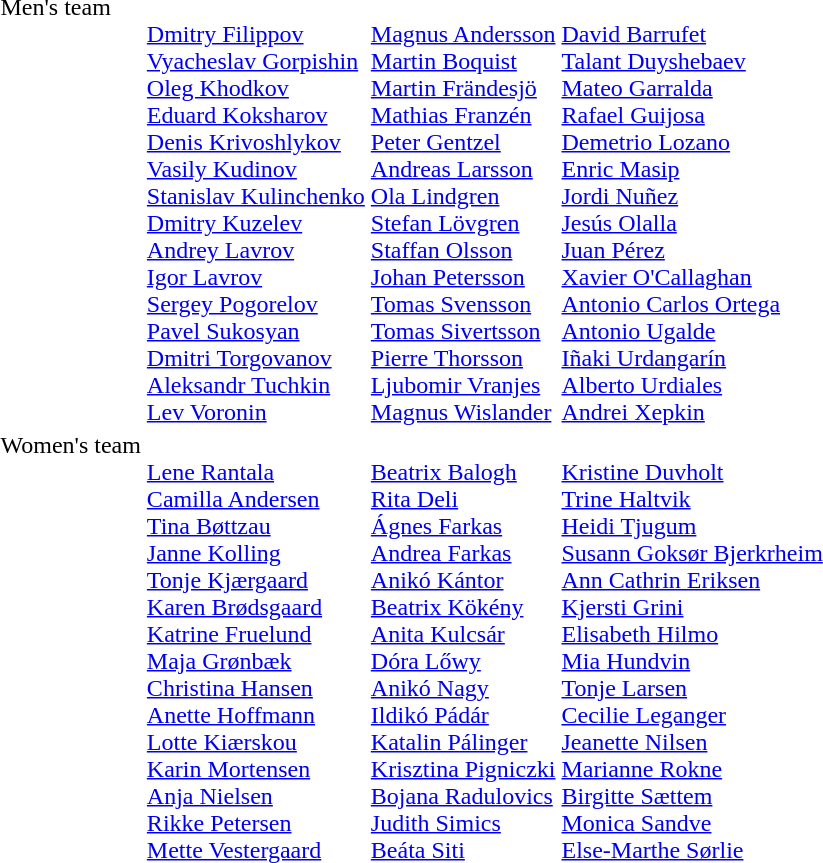<table>
<tr valign="top">
<td>Men's team<br></td>
<td><br><a href='#'>Dmitry Filippov</a><br><a href='#'>Vyacheslav Gorpishin</a><br><a href='#'>Oleg Khodkov</a><br><a href='#'>Eduard Koksharov</a><br><a href='#'>Denis Krivoshlykov</a><br><a href='#'>Vasily Kudinov</a><br><a href='#'>Stanislav Kulinchenko</a><br><a href='#'>Dmitry Kuzelev</a><br><a href='#'>Andrey Lavrov</a><br><a href='#'>Igor Lavrov</a><br><a href='#'>Sergey Pogorelov</a><br><a href='#'>Pavel Sukosyan</a><br><a href='#'>Dmitri Torgovanov</a><br><a href='#'>Aleksandr Tuchkin</a><br><a href='#'>Lev Voronin</a></td>
<td><br><a href='#'>Magnus Andersson</a><br><a href='#'>Martin Boquist</a><br><a href='#'>Martin Frändesjö</a><br><a href='#'>Mathias Franzén</a><br><a href='#'>Peter Gentzel</a><br><a href='#'>Andreas Larsson</a><br><a href='#'>Ola Lindgren</a><br><a href='#'>Stefan Lövgren</a><br><a href='#'>Staffan Olsson</a><br><a href='#'>Johan Petersson</a><br><a href='#'>Tomas Svensson</a><br><a href='#'>Tomas Sivertsson</a><br><a href='#'>Pierre Thorsson</a><br><a href='#'>Ljubomir Vranjes</a><br><a href='#'>Magnus Wislander</a></td>
<td><br><a href='#'>David Barrufet</a><br><a href='#'>Talant Duyshebaev</a><br><a href='#'>Mateo Garralda</a><br><a href='#'>Rafael Guijosa</a><br><a href='#'>Demetrio Lozano</a><br><a href='#'>Enric Masip</a><br><a href='#'>Jordi Nuñez</a><br><a href='#'>Jesús Olalla</a><br><a href='#'>Juan Pérez</a><br><a href='#'>Xavier O'Callaghan</a><br><a href='#'>Antonio Carlos Ortega</a><br><a href='#'>Antonio Ugalde</a><br><a href='#'>Iñaki Urdangarín</a><br><a href='#'>Alberto Urdiales</a><br><a href='#'>Andrei Xepkin</a></td>
</tr>
<tr valign="top">
<td>Women's team<br></td>
<td><br><a href='#'>Lene Rantala</a><br><a href='#'>Camilla Andersen</a><br><a href='#'>Tina Bøttzau</a><br><a href='#'>Janne Kolling</a><br><a href='#'>Tonje Kjærgaard</a><br><a href='#'>Karen Brødsgaard</a><br><a href='#'>Katrine Fruelund</a><br><a href='#'>Maja Grønbæk</a><br><a href='#'>Christina Hansen</a><br><a href='#'>Anette Hoffmann</a><br><a href='#'>Lotte Kiærskou</a><br><a href='#'>Karin Mortensen</a> <br><a href='#'>Anja Nielsen</a><br><a href='#'>Rikke Petersen</a><br><a href='#'>Mette Vestergaard</a></td>
<td><br><a href='#'>Beatrix Balogh</a><br><a href='#'>Rita Deli</a><br><a href='#'>Ágnes Farkas</a><br><a href='#'>Andrea Farkas</a><br><a href='#'>Anikó Kántor</a><br><a href='#'>Beatrix Kökény</a><br><a href='#'>Anita Kulcsár</a><br><a href='#'>Dóra Lőwy</a><br><a href='#'>Anikó Nagy</a><br><a href='#'>Ildikó Pádár</a><br><a href='#'>Katalin Pálinger</a><br><a href='#'>Krisztina Pigniczki</a><br><a href='#'>Bojana Radulovics</a><br><a href='#'>Judith Simics</a><br><a href='#'>Beáta Siti</a></td>
<td><br><a href='#'>Kristine Duvholt</a><br><a href='#'>Trine Haltvik</a><br><a href='#'>Heidi Tjugum</a><br><a href='#'>Susann Goksør Bjerkrheim</a><br><a href='#'>Ann Cathrin Eriksen</a><br><a href='#'>Kjersti Grini</a><br><a href='#'>Elisabeth Hilmo</a><br><a href='#'>Mia Hundvin</a><br><a href='#'>Tonje Larsen</a><br><a href='#'>Cecilie Leganger</a><br><a href='#'>Jeanette Nilsen</a><br><a href='#'>Marianne Rokne</a><br><a href='#'>Birgitte Sættem</a><br><a href='#'>Monica Sandve</a><br><a href='#'>Else-Marthe Sørlie</a></td>
</tr>
</table>
